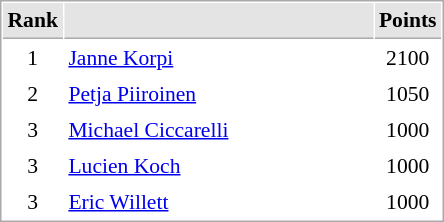<table cellspacing="1" cellpadding="3" style="border:1px solid #aaa; font-size:90%;">
<tr style="background:#e4e4e4;">
<th style="border-bottom:1px solid #aaa; width:10px;">Rank</th>
<th style="border-bottom:1px solid #aaa; width:200px;"></th>
<th style="border-bottom:1px solid #aaa; width:20px;">Points</th>
</tr>
<tr>
<td align=center>1</td>
<td> <a href='#'>Janne Korpi</a></td>
<td align=center>2100</td>
</tr>
<tr>
<td align=center>2</td>
<td> <a href='#'>Petja Piiroinen</a></td>
<td align=center>1050</td>
</tr>
<tr>
<td align=center>3</td>
<td> <a href='#'>Michael Ciccarelli</a></td>
<td align=center>1000</td>
</tr>
<tr>
<td align=center>3</td>
<td> <a href='#'>Lucien Koch</a></td>
<td align=center>1000</td>
</tr>
<tr>
<td align=center>3</td>
<td> <a href='#'>Eric Willett</a></td>
<td align=center>1000</td>
</tr>
</table>
